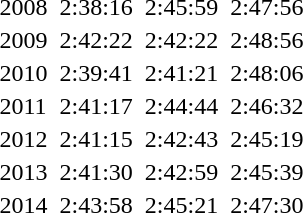<table>
<tr>
<td>2008</td>
<td></td>
<td>2:38:16</td>
<td></td>
<td>2:45:59</td>
<td></td>
<td>2:47:56</td>
</tr>
<tr>
<td>2009</td>
<td></td>
<td>2:42:22</td>
<td></td>
<td>2:42:22</td>
<td></td>
<td>2:48:56</td>
</tr>
<tr>
<td>2010</td>
<td></td>
<td>2:39:41</td>
<td></td>
<td>2:41:21</td>
<td></td>
<td>2:48:06</td>
</tr>
<tr>
<td>2011</td>
<td></td>
<td>2:41:17</td>
<td></td>
<td>2:44:44</td>
<td></td>
<td>2:46:32</td>
</tr>
<tr>
<td>2012</td>
<td></td>
<td>2:41:15</td>
<td></td>
<td>2:42:43</td>
<td></td>
<td>2:45:19</td>
</tr>
<tr>
<td>2013</td>
<td></td>
<td>2:41:30</td>
<td></td>
<td>2:42:59</td>
<td></td>
<td>2:45:39</td>
</tr>
<tr>
<td>2014</td>
<td></td>
<td>2:43:58</td>
<td></td>
<td>2:45:21</td>
<td></td>
<td>2:47:30</td>
</tr>
</table>
